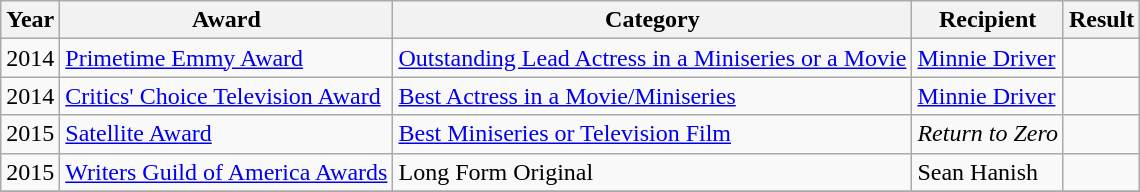<table class="wikitable sortable">
<tr>
<th>Year</th>
<th>Award</th>
<th>Category</th>
<th>Recipient</th>
<th>Result</th>
</tr>
<tr>
<td>2014</td>
<td><a href='#'>Primetime Emmy Award</a></td>
<td><a href='#'>Outstanding Lead Actress in a Miniseries or a Movie</a></td>
<td><a href='#'>Minnie Driver</a></td>
<td></td>
</tr>
<tr>
<td>2014</td>
<td><a href='#'>Critics' Choice Television Award</a></td>
<td><a href='#'>Best Actress in a Movie/Miniseries</a></td>
<td><a href='#'>Minnie Driver</a></td>
<td></td>
</tr>
<tr>
<td>2015</td>
<td><a href='#'>Satellite Award</a></td>
<td><a href='#'>Best Miniseries or Television Film</a></td>
<td><em>Return to Zero</em></td>
<td></td>
</tr>
<tr>
<td>2015</td>
<td><a href='#'>Writers Guild of America Awards</a></td>
<td>Long Form Original</td>
<td>Sean Hanish</td>
<td></td>
</tr>
<tr>
</tr>
</table>
